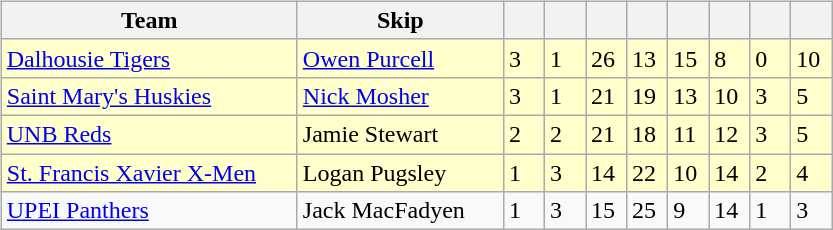<table table>
<tr>
<td valign=top width=10%><br><table class=wikitable>
<tr>
<th width=190>Team</th>
<th width=130>Skip</th>
<th width=20></th>
<th width=20></th>
<th width=20></th>
<th width=20></th>
<th width=20></th>
<th width=20></th>
<th width=20></th>
<th width=20></th>
</tr>
<tr bgcolor=#ffffcc>
<td> <a href='#'>Dalhousie Tigers</a></td>
<td><a href='#'>Owen Purcell</a></td>
<td>3</td>
<td>1</td>
<td>26</td>
<td>13</td>
<td>15</td>
<td>8</td>
<td>0</td>
<td>10</td>
</tr>
<tr bgcolor=#ffffcc>
<td> <a href='#'>Saint Mary's Huskies</a></td>
<td><a href='#'>Nick Mosher</a></td>
<td>3</td>
<td>1</td>
<td>21</td>
<td>19</td>
<td>13</td>
<td>10</td>
<td>3</td>
<td>5</td>
</tr>
<tr bgcolor=#ffffcc>
<td> <a href='#'>UNB Reds</a></td>
<td>Jamie Stewart</td>
<td>2</td>
<td>2</td>
<td>21</td>
<td>18</td>
<td>11</td>
<td>12</td>
<td>3</td>
<td>5</td>
</tr>
<tr bgcolor=#ffffcc>
<td> <a href='#'>St. Francis Xavier X-Men</a></td>
<td>Logan Pugsley</td>
<td>1</td>
<td>3</td>
<td>14</td>
<td>22</td>
<td>10</td>
<td>14</td>
<td>2</td>
<td>4</td>
</tr>
<tr>
<td> <a href='#'>UPEI Panthers</a></td>
<td>Jack MacFadyen</td>
<td>1</td>
<td>3</td>
<td>15</td>
<td>25</td>
<td>9</td>
<td>14</td>
<td>1</td>
<td>3</td>
</tr>
</table>
</td>
</tr>
</table>
